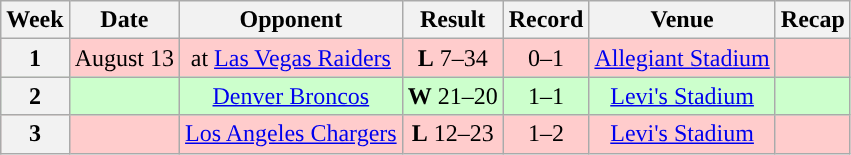<table class="wikitable" style="text-align:center">
<tr>
<th>Week</th>
<th>Date</th>
<th>Opponent</th>
<th>Result</th>
<th>Record</th>
<th>Venue</th>
<th>Recap</th>
</tr>
<tr style="background:#fcc">
<th>1</th>
<td>August 13</td>
<td>at <a href='#'>Las Vegas Raiders</a></td>
<td><strong>L</strong> 7–34</td>
<td>0–1</td>
<td><a href='#'>Allegiant Stadium</a></td>
<td></td>
</tr>
<tr style="background:#cfc">
<th>2</th>
<td></td>
<td><a href='#'>Denver Broncos</a></td>
<td><strong>W</strong> 21–20</td>
<td>1–1</td>
<td><a href='#'>Levi's Stadium</a></td>
<td></td>
</tr>
<tr style="background:#fcc">
<th>3</th>
<td></td>
<td><a href='#'>Los Angeles Chargers</a></td>
<td><strong>L</strong> 12–23</td>
<td>1–2</td>
<td><a href='#'>Levi's Stadium</a></td>
<td></td>
</tr>
</table>
